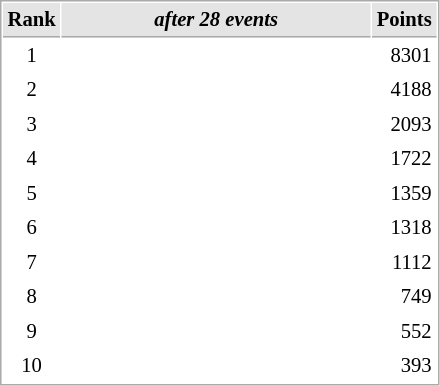<table cellspacing="1" cellpadding="3" style="border:1px solid #AAAAAA;font-size:86%">
<tr style="background-color: #E4E4E4;">
<th style="border-bottom:1px solid #AAAAAA" width=10>Rank</th>
<th style="border-bottom:1px solid #AAAAAA" width=200><em>after 28 events</em></th>
<th style="border-bottom:1px solid #AAAAAA" width=20 align=right>Points</th>
</tr>
<tr>
<td align=center>1</td>
<td><strong></strong></td>
<td align=right>8301</td>
</tr>
<tr>
<td align=center>2</td>
<td></td>
<td align=right>4188</td>
</tr>
<tr>
<td align=center>3</td>
<td></td>
<td align=right>2093</td>
</tr>
<tr>
<td align=center>4</td>
<td></td>
<td align=right>1722</td>
</tr>
<tr>
<td align=center>5</td>
<td></td>
<td align=right>1359</td>
</tr>
<tr>
<td align=center>6</td>
<td></td>
<td align=right>1318</td>
</tr>
<tr>
<td align=center>7</td>
<td></td>
<td align=right>1112</td>
</tr>
<tr>
<td align=center>8</td>
<td></td>
<td align=right>749</td>
</tr>
<tr>
<td align=center>9</td>
<td></td>
<td align=right>552</td>
</tr>
<tr>
<td align=center>10</td>
<td></td>
<td align=right>393</td>
</tr>
</table>
